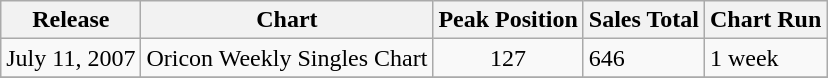<table class="wikitable">
<tr>
<th align="left">Release</th>
<th align="left">Chart</th>
<th align="left">Peak Position</th>
<th align="left">Sales Total</th>
<th align="left">Chart Run</th>
</tr>
<tr>
<td align="left">July 11, 2007</td>
<td align="left">Oricon Weekly Singles Chart</td>
<td align="center">127</td>
<td align="left">646</td>
<td align="left">1 week</td>
</tr>
<tr>
</tr>
</table>
